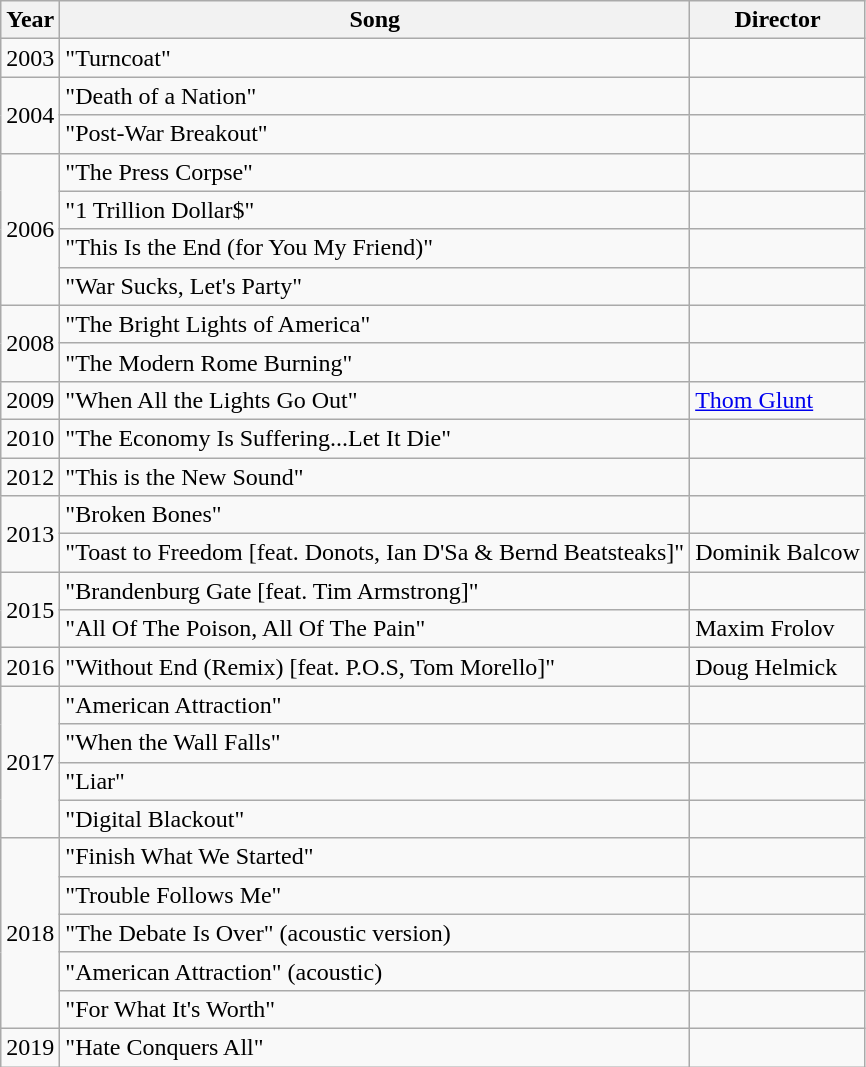<table class="wikitable">
<tr>
<th>Year</th>
<th>Song</th>
<th>Director</th>
</tr>
<tr>
<td>2003</td>
<td>"Turncoat"</td>
<td></td>
</tr>
<tr>
<td rowspan="2">2004</td>
<td>"Death of a Nation"</td>
<td></td>
</tr>
<tr>
<td>"Post-War Breakout"</td>
<td></td>
</tr>
<tr>
<td rowspan="4">2006</td>
<td>"The Press Corpse"</td>
<td></td>
</tr>
<tr>
<td>"1 Trillion Dollar$"</td>
<td></td>
</tr>
<tr>
<td>"This Is the End (for You My Friend)"</td>
<td></td>
</tr>
<tr>
<td>"War Sucks, Let's Party"</td>
<td></td>
</tr>
<tr>
<td rowspan="2">2008</td>
<td>"The Bright Lights of America"</td>
<td></td>
</tr>
<tr>
<td>"The Modern Rome Burning"</td>
<td></td>
</tr>
<tr>
<td>2009</td>
<td>"When All the Lights Go Out"</td>
<td><a href='#'>Thom Glunt</a></td>
</tr>
<tr>
<td>2010</td>
<td>"The Economy Is Suffering...Let It Die"</td>
<td></td>
</tr>
<tr>
<td>2012</td>
<td>"This is the New Sound"</td>
<td></td>
</tr>
<tr>
<td rowspan="2">2013</td>
<td>"Broken Bones"</td>
<td></td>
</tr>
<tr>
<td>"Toast to Freedom [feat. Donots, Ian D'Sa & Bernd Beatsteaks]"</td>
<td>Dominik Balcow</td>
</tr>
<tr>
<td rowspan="2">2015</td>
<td>"Brandenburg Gate [feat. Tim Armstrong]"</td>
<td></td>
</tr>
<tr>
<td>"All Of The Poison, All Of The Pain"</td>
<td>Maxim Frolov</td>
</tr>
<tr>
<td>2016</td>
<td>"Without End (Remix) [feat. P.O.S, Tom Morello]"</td>
<td>Doug Helmick</td>
</tr>
<tr>
<td rowspan="4">2017</td>
<td>"American Attraction"</td>
<td></td>
</tr>
<tr>
<td>"When the Wall Falls"</td>
<td></td>
</tr>
<tr>
<td>"Liar"</td>
<td></td>
</tr>
<tr>
<td>"Digital Blackout"</td>
<td></td>
</tr>
<tr>
<td rowspan="5">2018</td>
<td>"Finish What We Started"</td>
<td></td>
</tr>
<tr>
<td>"Trouble Follows Me"</td>
<td></td>
</tr>
<tr>
<td>"The Debate Is Over" (acoustic version)</td>
<td></td>
</tr>
<tr>
<td>"American Attraction" (acoustic)</td>
<td></td>
</tr>
<tr>
<td>"For What It's Worth"</td>
<td></td>
</tr>
<tr>
<td>2019</td>
<td>"Hate Conquers All"</td>
<td></td>
</tr>
</table>
